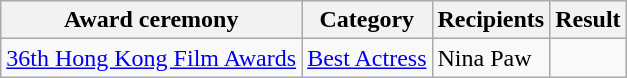<table class="wikitable sortable">
<tr>
<th>Award ceremony</th>
<th>Category</th>
<th>Recipients</th>
<th>Result</th>
</tr>
<tr>
<td><a href='#'>36th Hong Kong Film Awards</a></td>
<td><a href='#'>Best Actress</a></td>
<td>Nina Paw</td>
<td></td>
</tr>
</table>
